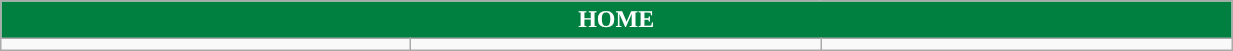<table class="wikitable collapsible collapsed" style="width:65%">
<tr>
<th colspan=6 ! style="color:white; background:#008040">HOME</th>
</tr>
<tr>
<td></td>
<td></td>
<td></td>
</tr>
</table>
